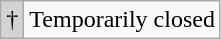<table class="wikitable" style="font-size:100%;">
<tr>
<td bgcolor=lightgray>†</td>
<td>Temporarily closed</td>
</tr>
</table>
